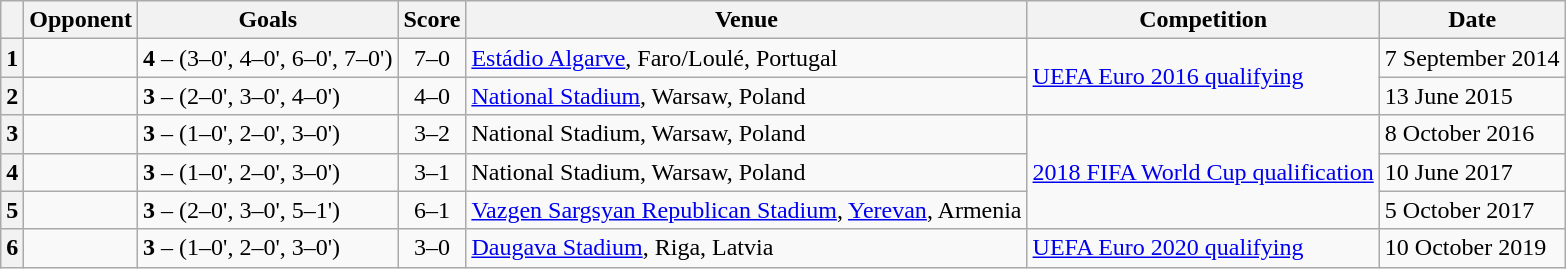<table class="wikitable sortable">
<tr>
<th></th>
<th>Opponent</th>
<th>Goals</th>
<th>Score</th>
<th>Venue</th>
<th>Competition</th>
<th>Date</th>
</tr>
<tr>
<th style="text-align: center">1</th>
<td data-sort-value="Gibraltar"></td>
<td data-sort-value="1"><strong>4</strong> – (3–0', 4–0', 6–0', 7–0')</td>
<td style="text-align: center" data-sort-value="1">7–0</td>
<td><a href='#'>Estádio Algarve</a>, Faro/Loulé, Portugal</td>
<td rowspan="2"><a href='#'>UEFA Euro 2016 qualifying</a></td>
<td>7 September 2014</td>
</tr>
<tr>
<th style="text-align: center">2</th>
<td data-sort-value="Georgia"></td>
<td data-sort-value="29"><strong>3</strong> – (2–0', 3–0', 4–0')</td>
<td style="text-align: center" data-sort-value="3">4–0</td>
<td><a href='#'>National Stadium</a>, Warsaw, Poland</td>
<td>13 June 2015</td>
</tr>
<tr>
<th style="text-align: center">3</th>
<td data-sort-value="Denmark"></td>
<td data-sort-value="2"><strong>3</strong> – (1–0', 2–0', 3–0')</td>
<td style="text-align: center" data-sort-value="6">3–2</td>
<td>National Stadium, Warsaw, Poland</td>
<td rowspan="3"><a href='#'>2018 FIFA World Cup qualification</a></td>
<td>8 October 2016</td>
</tr>
<tr>
<th style="text-align: center">4</th>
<td data-sort-value="Romania"></td>
<td data-sort-value="45"><strong>3</strong> – (1–0', 2–0', 3–0')</td>
<td style="text-align: center" data-sort-value="5">3–1</td>
<td>National Stadium, Warsaw, Poland</td>
<td>10 June 2017</td>
</tr>
<tr>
<th style="text-align: center">5</th>
<td data-sort-value="Armenia"></td>
<td data-sort-value="62"><strong>3</strong> – (2–0', 3–0', 5–1')</td>
<td style="text-align: center" data-sort-value="2">6–1</td>
<td><a href='#'>Vazgen Sargsyan Republican Stadium</a>, <a href='#'>Yerevan</a>, Armenia</td>
<td>5 October 2017</td>
</tr>
<tr>
<th style="text-align: center">6</th>
<td data-sort-value="Latvia"></td>
<td data-sort-value="84"><strong>3</strong> – (1–0', 2–0', 3–0')</td>
<td style="text-align: center" data-sort-value="4">3–0</td>
<td><a href='#'>Daugava Stadium</a>, Riga, Latvia</td>
<td><a href='#'>UEFA Euro 2020 qualifying</a></td>
<td>10 October 2019</td>
</tr>
</table>
